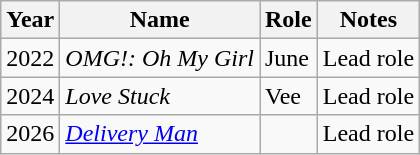<table class="wikitable">
<tr>
<th>Year</th>
<th>Name</th>
<th>Role</th>
<th>Notes</th>
</tr>
<tr>
<td>2022</td>
<td><em>OMG!: Oh My Girl</em></td>
<td>June</td>
<td>Lead role</td>
</tr>
<tr>
<td>2024</td>
<td><em>Love Stuck</em></td>
<td>Vee</td>
<td>Lead role</td>
</tr>
<tr>
<td>2026</td>
<td><em><a href='#'>Delivery Man</a></em></td>
<td></td>
<td>Lead role</td>
</tr>
</table>
